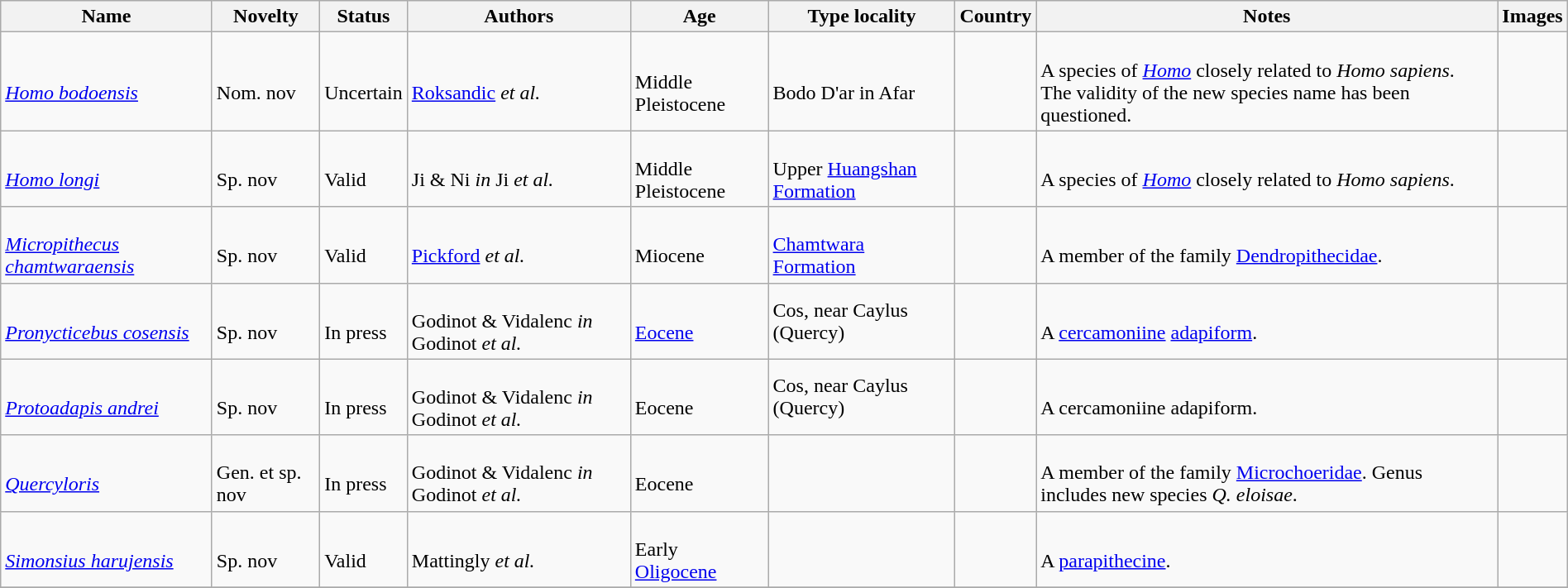<table class="wikitable sortable" align="center" width="100%">
<tr>
<th>Name</th>
<th>Novelty</th>
<th>Status</th>
<th>Authors</th>
<th>Age</th>
<th>Type locality</th>
<th>Country</th>
<th>Notes</th>
<th>Images</th>
</tr>
<tr>
<td><br><em><a href='#'>Homo bodoensis</a></em></td>
<td><br>Nom. nov</td>
<td><br>Uncertain</td>
<td><br><a href='#'>Roksandic</a> <em>et al.</em></td>
<td><br>Middle Pleistocene</td>
<td><br>Bodo D'ar in Afar</td>
<td><br></td>
<td><br>A species of <em><a href='#'>Homo</a></em> closely related to <em>Homo sapiens</em>.<br> The validity of the new species name has been questioned.</td>
<td><br></td>
</tr>
<tr>
<td><br><em><a href='#'>Homo longi</a></em></td>
<td><br>Sp. nov</td>
<td><br>Valid</td>
<td><br>Ji & Ni <em>in</em> Ji <em>et al.</em></td>
<td><br>Middle Pleistocene</td>
<td><br>Upper <a href='#'>Huangshan Formation</a></td>
<td><br></td>
<td><br>A species of <em><a href='#'>Homo</a></em> closely related to <em>Homo sapiens</em>.</td>
<td><br></td>
</tr>
<tr>
<td><br><em><a href='#'>Micropithecus chamtwaraensis</a></em></td>
<td><br>Sp. nov</td>
<td><br>Valid</td>
<td><br><a href='#'>Pickford</a> <em>et al.</em></td>
<td><br>Miocene</td>
<td><br><a href='#'>Chamtwara Formation</a></td>
<td><br></td>
<td><br>A member of the family <a href='#'>Dendropithecidae</a>.</td>
<td></td>
</tr>
<tr>
<td><br><em><a href='#'>Pronycticebus cosensis</a></em></td>
<td><br>Sp. nov</td>
<td><br>In press</td>
<td><br>Godinot & Vidalenc <em>in</em> Godinot <em>et al.</em></td>
<td><br><a href='#'>Eocene</a></td>
<td>Cos, near Caylus (Quercy)</td>
<td><br></td>
<td><br>A <a href='#'>cercamoniine</a> <a href='#'>adapiform</a>.</td>
<td></td>
</tr>
<tr>
<td><br><em><a href='#'>Protoadapis andrei</a></em></td>
<td><br>Sp. nov</td>
<td><br>In press</td>
<td><br>Godinot & Vidalenc <em>in</em> Godinot <em>et al.</em></td>
<td><br>Eocene</td>
<td>Cos, near Caylus (Quercy)</td>
<td><br></td>
<td><br>A cercamoniine adapiform.</td>
<td></td>
</tr>
<tr>
<td><br><em><a href='#'>Quercyloris</a></em></td>
<td><br>Gen. et sp. nov</td>
<td><br>In press</td>
<td><br>Godinot & Vidalenc <em>in</em> Godinot <em>et al.</em></td>
<td><br>Eocene</td>
<td></td>
<td><br></td>
<td><br>A member of the family <a href='#'>Microchoeridae</a>. Genus includes new species <em>Q. eloisae</em>.</td>
<td></td>
</tr>
<tr>
<td><br><em><a href='#'>Simonsius harujensis</a></em></td>
<td><br>Sp. nov</td>
<td><br>Valid</td>
<td><br>Mattingly <em>et al.</em></td>
<td><br>Early <a href='#'>Oligocene</a></td>
<td></td>
<td><br></td>
<td><br>A <a href='#'>parapithecine</a>.</td>
<td></td>
</tr>
<tr>
</tr>
</table>
